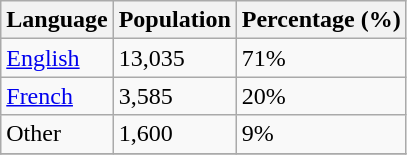<table class="wikitable">
<tr>
<th>Language</th>
<th>Population</th>
<th>Percentage (%)</th>
</tr>
<tr>
<td><a href='#'>English</a></td>
<td>13,035</td>
<td>71%</td>
</tr>
<tr>
<td><a href='#'>French</a></td>
<td>3,585</td>
<td>20%</td>
</tr>
<tr>
<td>Other</td>
<td>1,600</td>
<td>9%</td>
</tr>
<tr>
</tr>
</table>
